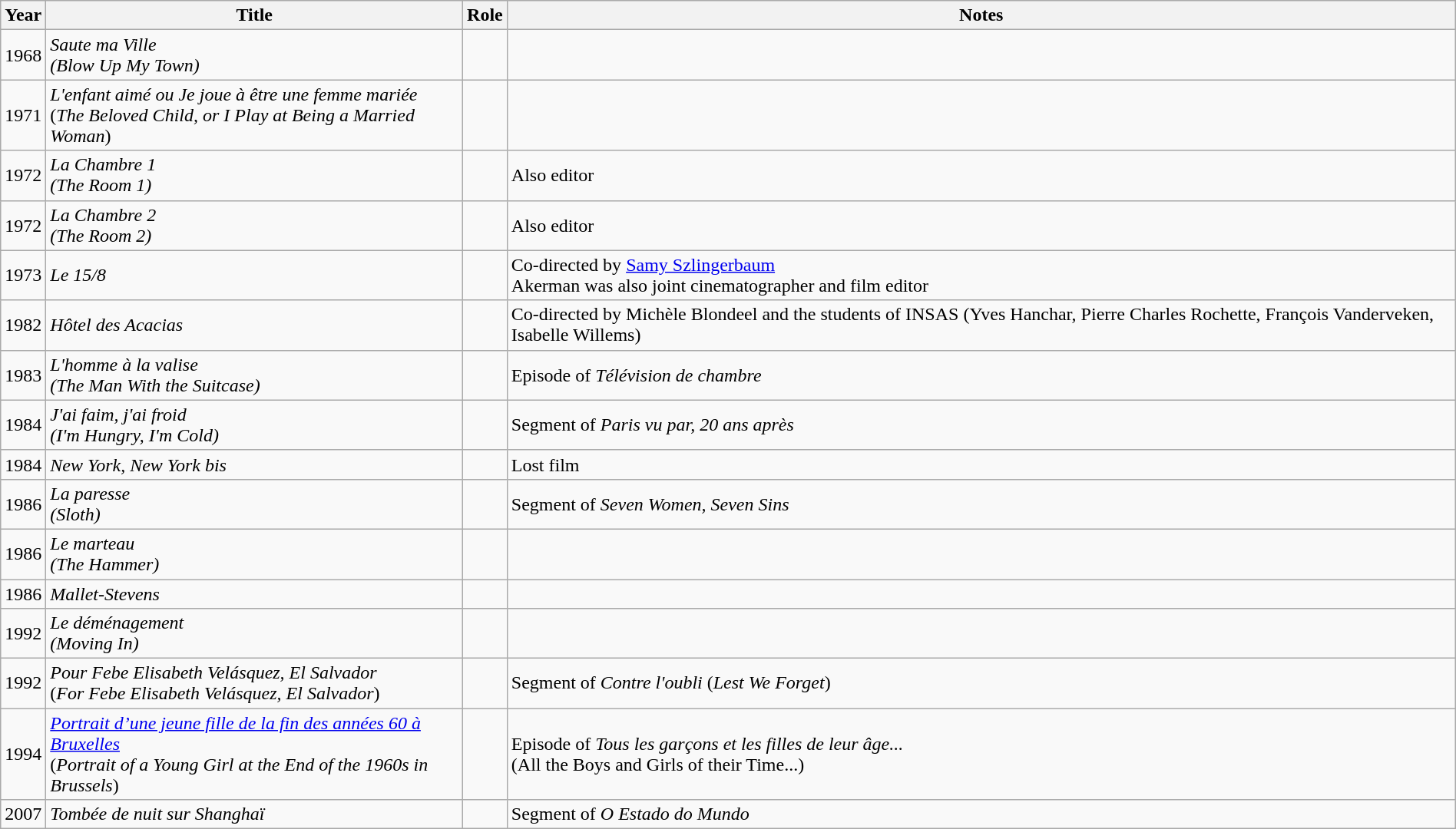<table class="wikitable" style="margin:auto;">
<tr>
<th>Year</th>
<th>Title</th>
<th>Role</th>
<th>Notes</th>
</tr>
<tr>
<td>1968</td>
<td><em>Saute ma Ville</em><br><em>(Blow Up My Town)</em></td>
<td></td>
<td></td>
</tr>
<tr>
<td>1971</td>
<td><em>L'enfant aimé ou Je joue à être une femme mariée</em><br>(<em>The Beloved Child, or I Play at Being a Married Woman</em>)</td>
<td></td>
<td></td>
</tr>
<tr>
<td>1972</td>
<td><em>La Chambre 1</em><br><em>(The Room 1)</em></td>
<td></td>
<td>Also editor</td>
</tr>
<tr>
<td>1972</td>
<td><em>La Chambre 2</em><br><em>(The Room 2)</em></td>
<td></td>
<td>Also editor</td>
</tr>
<tr>
<td>1973</td>
<td><em>Le 15/8</em></td>
<td></td>
<td>Co-directed by <a href='#'>Samy Szlingerbaum</a><br>Akerman was also joint cinematographer and film editor</td>
</tr>
<tr>
<td>1982</td>
<td><em>Hôtel des Acacias</em></td>
<td></td>
<td>Co-directed by Michèle Blondeel and the students of INSAS (Yves Hanchar, Pierre Charles Rochette, François Vanderveken, Isabelle Willems)</td>
</tr>
<tr>
<td>1983</td>
<td><em>L'homme à la valise</em><br><em>(The Man With the Suitcase)</em></td>
<td></td>
<td>Episode of <em>Télévision de chambre</em></td>
</tr>
<tr>
<td>1984</td>
<td><em>J'ai faim, j'ai froid</em><br><em>(I'm Hungry, I'm Cold)</em></td>
<td></td>
<td>Segment of <em>Paris vu par, 20 ans après</em></td>
</tr>
<tr>
<td>1984</td>
<td><em>New York, New York bis</em></td>
<td></td>
<td>Lost film</td>
</tr>
<tr>
<td>1986</td>
<td><em>La paresse</em><br><em>(Sloth)</em></td>
<td></td>
<td>Segment of <em>Seven Women, Seven Sins</em></td>
</tr>
<tr>
<td>1986</td>
<td><em>Le marteau</em><br><em>(The Hammer)</em></td>
<td></td>
<td></td>
</tr>
<tr>
<td>1986</td>
<td><em>Mallet-Stevens</em></td>
<td></td>
<td></td>
</tr>
<tr>
<td>1992</td>
<td><em>Le déménagement</em><br><em>(Moving In)</em></td>
<td></td>
<td></td>
</tr>
<tr>
<td>1992</td>
<td><em>Pour Febe Elisabeth Velásquez, El Salvador</em><br>(<em>For Febe Elisabeth Velásquez, El Salvador</em>)</td>
<td></td>
<td>Segment of <em>Contre l'oubli</em> (<em>Lest We Forget</em>)</td>
</tr>
<tr>
<td>1994</td>
<td><em><a href='#'>Portrait d’une jeune fille de la fin des années 60 à Bruxelles</a></em><br>(<em>Portrait of a Young Girl at the End of the 1960s in Brussels</em>)</td>
<td></td>
<td>Episode of <em>Tous les garçons et les filles de leur âge...</em><br>(All the Boys and Girls of their Time...)</td>
</tr>
<tr>
<td>2007</td>
<td><em>Tombée de nuit sur Shanghaï</em></td>
<td></td>
<td>Segment of <em>O Estado do Mundo</em></td>
</tr>
</table>
